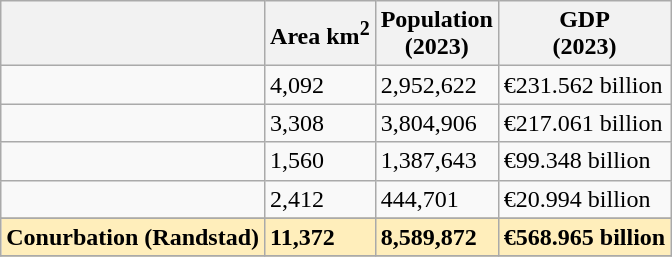<table class="wikitable">
<tr>
<th></th>
<th>Area km<sup>2</sup></th>
<th>Population<br>(2023)</th>
<th>GDP<br>(2023)</th>
</tr>
<tr>
<td></td>
<td>4,092</td>
<td>2,952,622</td>
<td>€231.562 billion</td>
</tr>
<tr>
<td></td>
<td>3,308</td>
<td>3,804,906</td>
<td>€217.061 billion</td>
</tr>
<tr>
<td></td>
<td>1,560</td>
<td>1,387,643</td>
<td>€99.348 billion</td>
</tr>
<tr>
<td></td>
<td>2,412</td>
<td>444,701</td>
<td>€20.994 billion</td>
</tr>
<tr>
</tr>
<tr style="background:#feb;">
<td><strong>Conurbation (Randstad)</strong></td>
<td><strong>11,372</strong></td>
<td><strong>8,589,872</strong></td>
<td><strong>€568.965 billion</strong></td>
</tr>
<tr>
</tr>
</table>
